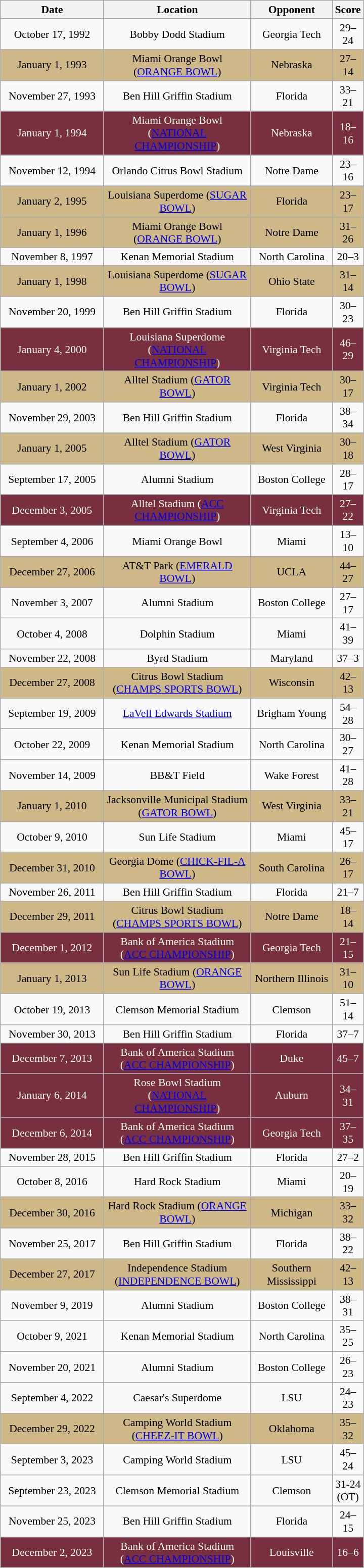<table class="wikitable" style="font-size: 90%; text-align:center; float:left; margin-right:1em;">
<tr>
<th style="width:9em">Date</th>
<th style="width:13em">Location</th>
<th style="width:7em">Opponent</th>
<th style="width:1em">Score</th>
</tr>
<tr>
<td>October 17, 1992</td>
<td>Bobby Dodd Stadium</td>
<td>Georgia Tech</td>
<td>29–24</td>
</tr>
<tr style="background:#CEB888; color:black">
<td>January 1, 1993</td>
<td>Miami Orange Bowl (<a href='#'>ORANGE BOWL</a>)</td>
<td>Nebraska</td>
<td>27–14</td>
</tr>
<tr>
<td>November 27, 1993</td>
<td>Ben Hill Griffin Stadium</td>
<td>Florida</td>
<td>33–21</td>
</tr>
<tr style="background:#782F40; color:ivory">
<td>January 1, 1994</td>
<td>Miami Orange Bowl (<a href='#'>NATIONAL CHAMPIONSHIP</a>)</td>
<td>Nebraska</td>
<td>18–16</td>
</tr>
<tr>
<td>November 12, 1994</td>
<td>Orlando Citrus Bowl Stadium</td>
<td>Notre Dame</td>
<td>23–16</td>
</tr>
<tr |- style="background:#CEB888; color:black">
<td>January 2, 1995</td>
<td>Louisiana Superdome (<a href='#'>SUGAR BOWL</a>)</td>
<td>Florida</td>
<td>23–17</td>
</tr>
<tr style="background:#CEB888; color:black">
<td>January 1, 1996</td>
<td>Miami Orange Bowl (<a href='#'>ORANGE BOWL</a>)</td>
<td>Notre Dame</td>
<td>31–26</td>
</tr>
<tr>
<td>November 8, 1997</td>
<td>Kenan Memorial Stadium</td>
<td>North Carolina</td>
<td>20–3</td>
</tr>
<tr |- style="background:#CEB888; color:black">
<td>January 1, 1998</td>
<td>Louisiana Superdome (<a href='#'>SUGAR BOWL</a>)</td>
<td>Ohio State</td>
<td>31–14</td>
</tr>
<tr>
<td>November 20, 1999</td>
<td>Ben Hill Griffin Stadium</td>
<td>Florida</td>
<td>30–23</td>
</tr>
<tr style="background:#782F40; color:ivory">
<td>January 4, 2000</td>
<td>Louisiana Superdome (<a href='#'>NATIONAL CHAMPIONSHIP</a>)</td>
<td>Virginia Tech</td>
<td>46–29</td>
</tr>
<tr style="background:#CEB888; color:black">
<td>January 1, 2002</td>
<td>Alltel Stadium (<a href='#'>GATOR BOWL</a>)</td>
<td>Virginia Tech</td>
<td>30–17</td>
</tr>
<tr>
<td>November 29, 2003</td>
<td>Ben Hill Griffin Stadium</td>
<td>Florida</td>
<td>38–34</td>
</tr>
<tr style="background:#CEB888; color:black">
<td>January 1, 2005</td>
<td>Alltel Stadium (<a href='#'>GATOR BOWL</a>)</td>
<td>West Virginia</td>
<td>30–18</td>
</tr>
<tr>
<td>September 17, 2005</td>
<td>Alumni Stadium</td>
<td>Boston College</td>
<td>28–17</td>
</tr>
<tr style="background:#782F40; color:ivory">
<td>December 3, 2005</td>
<td>Alltel Stadium (<a href='#'>ACC CHAMPIONSHIP</a>)</td>
<td>Virginia Tech</td>
<td>27–22</td>
</tr>
<tr>
<td>September 4, 2006</td>
<td>Miami Orange Bowl</td>
<td>Miami</td>
<td>13–10</td>
</tr>
<tr style="background:#CEB888; color:black">
<td>December 27, 2006</td>
<td>AT&T Park (<a href='#'>EMERALD BOWL</a>)</td>
<td>UCLA</td>
<td>44–27</td>
</tr>
<tr>
<td>November 3, 2007</td>
<td>Alumni Stadium</td>
<td>Boston College</td>
<td>27–17</td>
</tr>
<tr>
<td>October 4, 2008</td>
<td>Dolphin Stadium</td>
<td>Miami</td>
<td>41–39</td>
</tr>
<tr>
<td>November 22, 2008</td>
<td>Byrd Stadium</td>
<td>Maryland</td>
<td>37–3</td>
</tr>
<tr style="background:#CEB888; color:black">
<td>December 27, 2008</td>
<td>Citrus Bowl Stadium (<a href='#'>CHAMPS SPORTS BOWL</a>)</td>
<td>Wisconsin</td>
<td>42–13</td>
</tr>
<tr>
<td>September 19, 2009</td>
<td><a href='#'>LaVell Edwards Stadium</a></td>
<td>Brigham Young</td>
<td>54–28</td>
</tr>
<tr>
<td>October 22, 2009</td>
<td>Kenan Memorial Stadium</td>
<td>North Carolina</td>
<td>30–27</td>
</tr>
<tr>
<td>November 14, 2009</td>
<td>BB&T Field</td>
<td>Wake Forest</td>
<td>41–28</td>
</tr>
<tr style="background:#CEB888; color:black">
<td>January 1, 2010</td>
<td>Jacksonville Municipal Stadium (<a href='#'>GATOR BOWL</a>)</td>
<td>West Virginia</td>
<td>33–21</td>
</tr>
<tr>
<td>October 9, 2010</td>
<td>Sun Life Stadium</td>
<td>Miami</td>
<td>45–17</td>
</tr>
<tr style="background:#CEB888; color:black">
<td>December 31, 2010</td>
<td>Georgia Dome (<a href='#'>CHICK-FIL-A BOWL</a>)</td>
<td>South Carolina</td>
<td>26–17</td>
</tr>
<tr>
<td>November 26, 2011</td>
<td>Ben Hill Griffin Stadium</td>
<td>Florida</td>
<td>21–7</td>
</tr>
<tr style="background:#CEB888; color:black">
<td>December 29, 2011</td>
<td>Citrus Bowl Stadium (<a href='#'>CHAMPS SPORTS BOWL</a>)</td>
<td>Notre Dame</td>
<td>18–14</td>
</tr>
<tr style="background:#782F40; color:ivory">
<td>December 1, 2012</td>
<td>Bank of America Stadium (<a href='#'>ACC CHAMPIONSHIP</a>)</td>
<td>Georgia Tech</td>
<td>21–15</td>
</tr>
<tr style="background:#CEB888; color:black">
<td>January 1, 2013</td>
<td>Sun Life Stadium (<a href='#'>ORANGE BOWL</a>)</td>
<td>Northern Illinois</td>
<td>31–10</td>
</tr>
<tr>
<td>October 19, 2013</td>
<td>Clemson Memorial Stadium</td>
<td>Clemson</td>
<td>51–14</td>
</tr>
<tr>
<td>November 30, 2013</td>
<td>Ben Hill Griffin Stadium</td>
<td>Florida</td>
<td>37–7</td>
</tr>
<tr style="background:#782F40; color:ivory">
<td>December 7, 2013</td>
<td>Bank of America Stadium (<a href='#'>ACC CHAMPIONSHIP</a>)</td>
<td>Duke</td>
<td>45–7</td>
</tr>
<tr style="background:#782F40; color:ivory">
<td>January 6, 2014</td>
<td>Rose Bowl Stadium (<a href='#'>NATIONAL CHAMPIONSHIP</a>)</td>
<td>Auburn</td>
<td>34–31</td>
</tr>
<tr style="background:#782F40; color:ivory">
<td>December 6, 2014</td>
<td>Bank of America Stadium (<a href='#'>ACC CHAMPIONSHIP</a>)</td>
<td>Georgia Tech</td>
<td>37–35</td>
</tr>
<tr>
<td>November 28, 2015</td>
<td>Ben Hill Griffin Stadium</td>
<td>Florida</td>
<td>27–2</td>
</tr>
<tr>
<td>October 8, 2016</td>
<td>Hard Rock Stadium</td>
<td>Miami</td>
<td>20–19</td>
</tr>
<tr style="background:#CEB888; color:black">
<td>December 30, 2016</td>
<td>Hard Rock Stadium (<a href='#'>ORANGE BOWL</a>)</td>
<td>Michigan</td>
<td>33–32</td>
</tr>
<tr>
<td>November 25, 2017</td>
<td>Ben Hill Griffin Stadium</td>
<td>Florida</td>
<td>38–22</td>
</tr>
<tr |- style="background:#CEB888; color:black">
<td>December 27, 2017</td>
<td>Independence Stadium (<a href='#'>INDEPENDENCE BOWL</a>)</td>
<td>Southern Mississippi</td>
<td>42–13</td>
</tr>
<tr>
<td>November 9, 2019</td>
<td>Alumni Stadium</td>
<td>Boston College</td>
<td>38–31</td>
</tr>
<tr>
<td>October 9, 2021</td>
<td>Kenan Memorial Stadium</td>
<td>North Carolina</td>
<td>35–25</td>
</tr>
<tr>
<td>November 20, 2021</td>
<td>Alumni Stadium</td>
<td>Boston College</td>
<td>26–23</td>
</tr>
<tr>
<td>September 4, 2022</td>
<td>Caesar's Superdome</td>
<td>LSU</td>
<td>24–23</td>
</tr>
<tr style="background:#CEB888; color:black">
<td>December 29, 2022</td>
<td>Camping World Stadium (<a href='#'>CHEEZ-IT BOWL</a>)</td>
<td>Oklahoma</td>
<td>35–32</td>
</tr>
<tr>
<td>September 3, 2023</td>
<td>Camping World Stadium</td>
<td>LSU</td>
<td>45–24</td>
</tr>
<tr>
<td>September 23, 2023</td>
<td>Clemson Memorial Stadium</td>
<td>Clemson</td>
<td>31-24 (OT)</td>
</tr>
<tr>
<td>November 25, 2023</td>
<td>Ben Hill Griffin Stadium</td>
<td>Florida</td>
<td>24–15</td>
</tr>
<tr style="background:#782F40; color:ivory">
<td>December 2, 2023</td>
<td>Bank of America Stadium (<a href='#'>ACC CHAMPIONSHIP</a>)</td>
<td>Louisville</td>
<td>16–6</td>
</tr>
<tr>
</tr>
</table>
